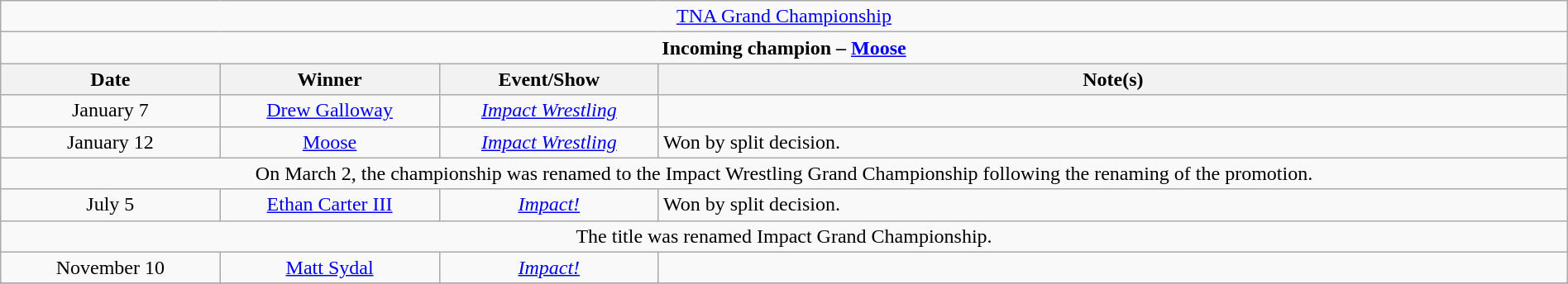<table class="wikitable" style="text-align:center; width:100%;">
<tr>
<td colspan="5"><a href='#'>TNA Grand Championship</a></td>
</tr>
<tr>
<td colspan="5"><strong>Incoming champion – <a href='#'>Moose</a></strong></td>
</tr>
<tr>
<th width=14%>Date</th>
<th width=14%>Winner</th>
<th width=14%>Event/Show</th>
<th width=58%>Note(s)</th>
</tr>
<tr>
<td>January 7<br></td>
<td><a href='#'>Drew Galloway</a></td>
<td><em><a href='#'>Impact Wrestling</a></em></td>
<td></td>
</tr>
<tr>
<td>January 12<br></td>
<td><a href='#'>Moose</a></td>
<td><em><a href='#'>Impact Wrestling</a></em></td>
<td align=left>Won by split decision.</td>
</tr>
<tr>
<td colspan=5>On March 2, the championship was renamed to the Impact Wrestling Grand Championship following the renaming of the promotion.</td>
</tr>
<tr>
<td>July 5<br></td>
<td><a href='#'>Ethan Carter III</a></td>
<td><em><a href='#'>Impact!</a></em></td>
<td align=left>Won by split decision.</td>
</tr>
<tr>
<td colspan=5>The title was renamed Impact Grand Championship.</td>
</tr>
<tr>
<td>November 10<br></td>
<td><a href='#'>Matt Sydal</a></td>
<td><em><a href='#'>Impact!</a></em></td>
<td></td>
</tr>
<tr>
</tr>
</table>
